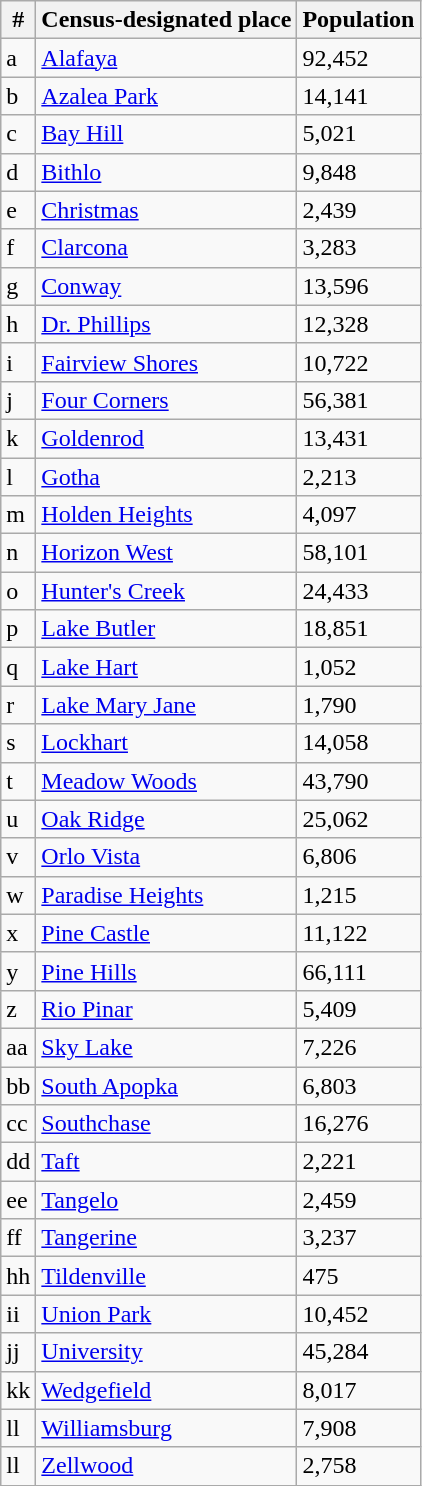<table class="wikitable sortable">
<tr>
<th>#</th>
<th>Census-designated place</th>
<th>Population</th>
</tr>
<tr>
<td>a</td>
<td><a href='#'>Alafaya</a></td>
<td>92,452</td>
</tr>
<tr>
<td>b</td>
<td><a href='#'>Azalea Park</a></td>
<td>14,141</td>
</tr>
<tr>
<td>c</td>
<td><a href='#'>Bay Hill</a></td>
<td>5,021</td>
</tr>
<tr>
<td>d</td>
<td><a href='#'>Bithlo</a></td>
<td>9,848</td>
</tr>
<tr>
<td>e</td>
<td><a href='#'>Christmas</a></td>
<td>2,439</td>
</tr>
<tr>
<td>f</td>
<td><a href='#'>Clarcona</a></td>
<td>3,283</td>
</tr>
<tr>
<td>g</td>
<td><a href='#'>Conway</a></td>
<td>13,596</td>
</tr>
<tr>
<td>h</td>
<td><a href='#'>Dr. Phillips</a></td>
<td>12,328</td>
</tr>
<tr>
<td>i</td>
<td><a href='#'>Fairview Shores</a></td>
<td>10,722</td>
</tr>
<tr>
<td>j</td>
<td><a href='#'>Four Corners</a></td>
<td>56,381</td>
</tr>
<tr>
<td>k</td>
<td><a href='#'>Goldenrod</a></td>
<td>13,431</td>
</tr>
<tr>
<td>l</td>
<td><a href='#'>Gotha</a></td>
<td>2,213</td>
</tr>
<tr>
<td>m</td>
<td><a href='#'>Holden Heights</a></td>
<td>4,097</td>
</tr>
<tr>
<td>n</td>
<td><a href='#'>Horizon West</a></td>
<td>58,101</td>
</tr>
<tr>
<td>o</td>
<td><a href='#'>Hunter's Creek</a></td>
<td>24,433</td>
</tr>
<tr>
<td>p</td>
<td><a href='#'>Lake Butler</a></td>
<td>18,851</td>
</tr>
<tr>
<td>q</td>
<td><a href='#'>Lake Hart</a></td>
<td>1,052</td>
</tr>
<tr>
<td>r</td>
<td><a href='#'>Lake Mary Jane</a></td>
<td>1,790</td>
</tr>
<tr>
<td>s</td>
<td><a href='#'>Lockhart</a></td>
<td>14,058</td>
</tr>
<tr>
<td>t</td>
<td><a href='#'>Meadow Woods</a></td>
<td>43,790</td>
</tr>
<tr>
<td>u</td>
<td><a href='#'>Oak Ridge</a></td>
<td>25,062</td>
</tr>
<tr>
<td>v</td>
<td><a href='#'>Orlo Vista</a></td>
<td>6,806</td>
</tr>
<tr>
<td>w</td>
<td><a href='#'>Paradise Heights</a></td>
<td>1,215</td>
</tr>
<tr>
<td>x</td>
<td><a href='#'>Pine Castle</a></td>
<td>11,122</td>
</tr>
<tr>
<td>y</td>
<td><a href='#'>Pine Hills</a></td>
<td>66,111</td>
</tr>
<tr>
<td>z</td>
<td><a href='#'>Rio Pinar</a></td>
<td>5,409</td>
</tr>
<tr>
<td>aa</td>
<td><a href='#'>Sky Lake</a></td>
<td>7,226</td>
</tr>
<tr>
<td>bb</td>
<td><a href='#'>South Apopka</a></td>
<td>6,803</td>
</tr>
<tr>
<td>cc</td>
<td><a href='#'>Southchase</a></td>
<td>16,276</td>
</tr>
<tr>
<td>dd</td>
<td><a href='#'>Taft</a></td>
<td>2,221</td>
</tr>
<tr>
<td>ee</td>
<td><a href='#'>Tangelo</a></td>
<td>2,459</td>
</tr>
<tr>
<td>ff</td>
<td><a href='#'>Tangerine</a></td>
<td>3,237</td>
</tr>
<tr>
<td>hh</td>
<td><a href='#'>Tildenville</a></td>
<td>475</td>
</tr>
<tr>
<td>ii</td>
<td><a href='#'>Union Park</a></td>
<td>10,452</td>
</tr>
<tr>
<td>jj</td>
<td><a href='#'>University</a></td>
<td>45,284</td>
</tr>
<tr>
<td>kk</td>
<td><a href='#'>Wedgefield</a></td>
<td>8,017</td>
</tr>
<tr>
<td>ll</td>
<td><a href='#'>Williamsburg</a></td>
<td>7,908</td>
</tr>
<tr>
<td>ll</td>
<td><a href='#'>Zellwood</a></td>
<td>2,758</td>
</tr>
</table>
